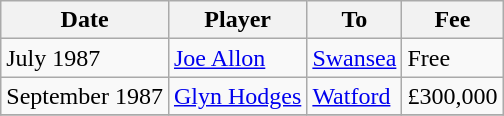<table class="wikitable sortable">
<tr>
<th>Date</th>
<th>Player</th>
<th>To</th>
<th>Fee</th>
</tr>
<tr>
<td>July 1987</td>
<td><a href='#'>Joe Allon</a></td>
<td><a href='#'>Swansea</a></td>
<td>Free</td>
</tr>
<tr>
<td>September 1987</td>
<td><a href='#'>Glyn Hodges</a></td>
<td><a href='#'>Watford</a></td>
<td>£300,000</td>
</tr>
<tr>
</tr>
</table>
